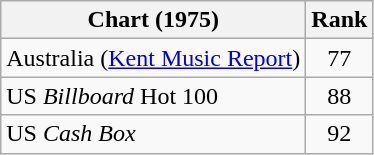<table class="wikitable">
<tr>
<th align="left">Chart (1975)</th>
<th style="text-align:center;">Rank</th>
</tr>
<tr>
<td>Australia (<a href='#'>Kent Music Report</a>)</td>
<td style="text-align:center;">77</td>
</tr>
<tr>
<td>US <em>Billboard</em> Hot 100</td>
<td style="text-align:center;">88</td>
</tr>
<tr>
<td>US <em>Cash Box</em></td>
<td style="text-align:center;">92</td>
</tr>
</table>
